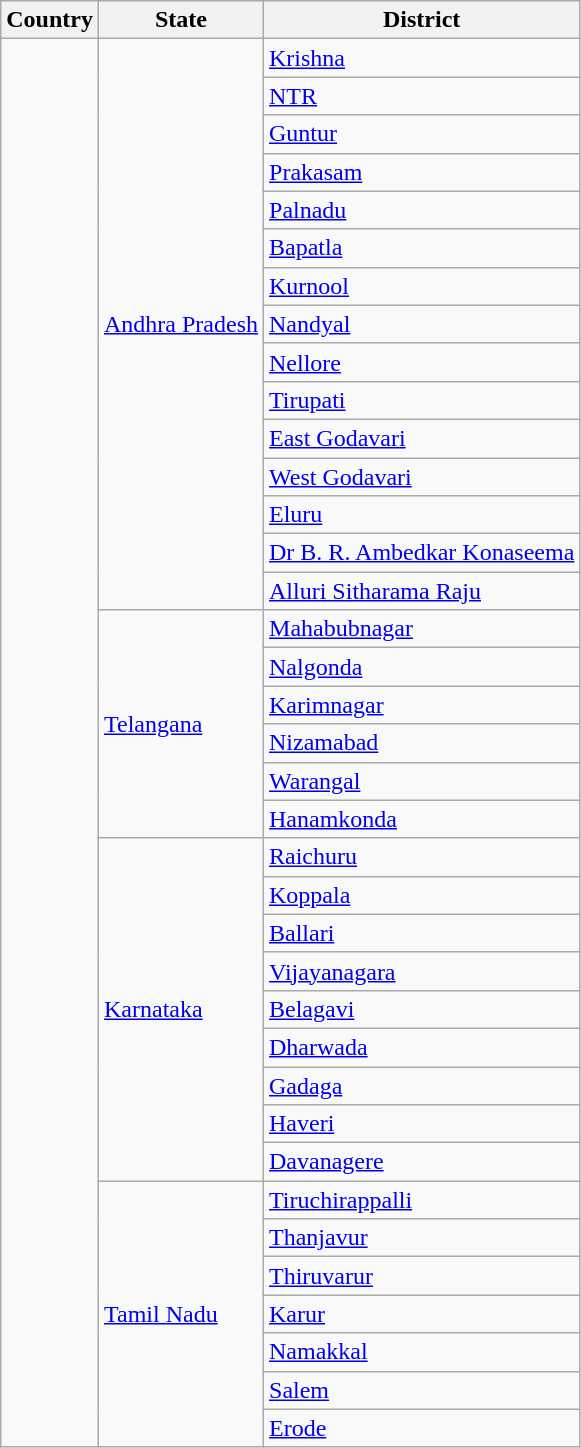<table class="wikitable">
<tr>
<th>Country</th>
<th>State</th>
<th>District</th>
</tr>
<tr>
<td rowspan="37"></td>
<td rowspan="15"><a href='#'>Andhra Pradesh</a></td>
<td><a href='#'>Krishna</a></td>
</tr>
<tr>
<td><a href='#'>NTR</a></td>
</tr>
<tr>
<td><a href='#'>Guntur</a></td>
</tr>
<tr>
<td><a href='#'>Prakasam</a></td>
</tr>
<tr>
<td><a href='#'>Palnadu</a></td>
</tr>
<tr>
<td><a href='#'>Bapatla</a></td>
</tr>
<tr>
<td><a href='#'>Kurnool</a></td>
</tr>
<tr>
<td><a href='#'>Nandyal</a></td>
</tr>
<tr>
<td><a href='#'>Nellore</a></td>
</tr>
<tr>
<td><a href='#'>Tirupati</a></td>
</tr>
<tr>
<td><a href='#'>East Godavari</a></td>
</tr>
<tr>
<td><a href='#'>West Godavari</a></td>
</tr>
<tr>
<td><a href='#'>Eluru</a></td>
</tr>
<tr>
<td><a href='#'>Dr B. R. Ambedkar Konaseema</a></td>
</tr>
<tr>
<td><a href='#'>Alluri Sitharama Raju</a></td>
</tr>
<tr>
<td rowspan="6"><a href='#'>Telangana</a></td>
<td><a href='#'>Mahabubnagar</a></td>
</tr>
<tr>
<td><a href='#'>Nalgonda</a></td>
</tr>
<tr>
<td><a href='#'>Karimnagar</a></td>
</tr>
<tr>
<td><a href='#'>Nizamabad</a></td>
</tr>
<tr>
<td><a href='#'>Warangal</a></td>
</tr>
<tr>
<td><a href='#'>Hanamkonda</a></td>
</tr>
<tr>
<td rowspan="9"><a href='#'>Karnataka</a></td>
<td><a href='#'>Raichuru</a></td>
</tr>
<tr>
<td><a href='#'>Koppala</a></td>
</tr>
<tr>
<td><a href='#'>Ballari</a></td>
</tr>
<tr>
<td><a href='#'>Vijayanagara</a></td>
</tr>
<tr>
<td><a href='#'>Belagavi</a></td>
</tr>
<tr>
<td><a href='#'>Dharwada</a></td>
</tr>
<tr>
<td><a href='#'>Gadaga</a></td>
</tr>
<tr>
<td><a href='#'>Haveri</a></td>
</tr>
<tr>
<td><a href='#'>Davanagere</a></td>
</tr>
<tr>
<td rowspan="7"><a href='#'>Tamil Nadu</a></td>
<td><a href='#'>Tiruchirappalli</a></td>
</tr>
<tr>
<td><a href='#'>Thanjavur</a></td>
</tr>
<tr>
<td><a href='#'>Thiruvarur</a></td>
</tr>
<tr>
<td><a href='#'>Karur</a></td>
</tr>
<tr>
<td><a href='#'>Namakkal</a></td>
</tr>
<tr>
<td><a href='#'>Salem</a></td>
</tr>
<tr>
<td><a href='#'>Erode</a></td>
</tr>
</table>
